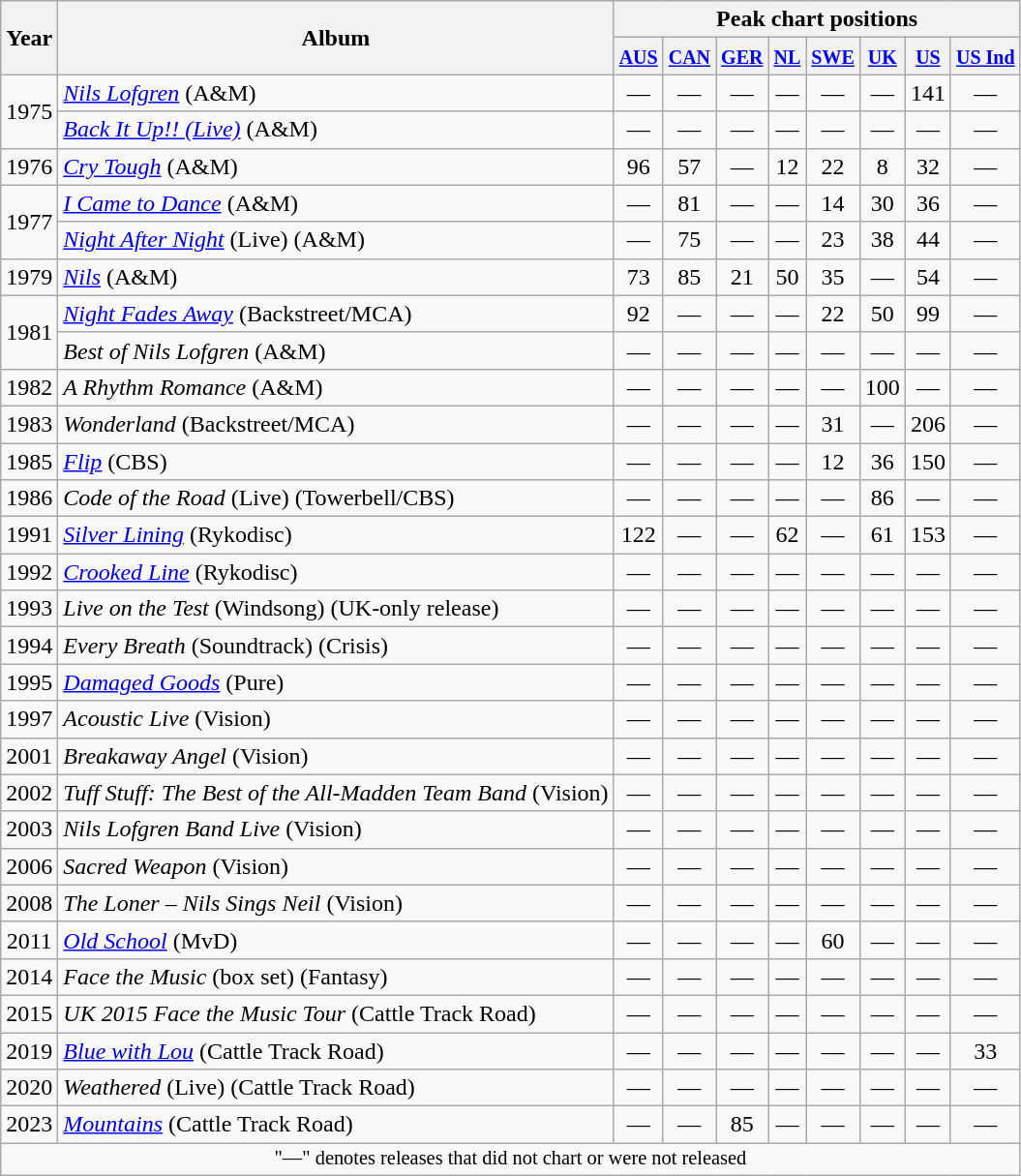<table class="wikitable" style="text-align:center">
<tr>
<th rowspan="2">Year</th>
<th rowspan="2">Album</th>
<th colspan="8">Peak chart positions</th>
</tr>
<tr>
<th><small><a href='#'>AUS</a></small><br></th>
<th><small><a href='#'>CAN</a></small></th>
<th><small><a href='#'>GER</a></small><br></th>
<th><small><a href='#'>NL</a></small><br></th>
<th><small><a href='#'>SWE</a></small><br></th>
<th><small><a href='#'>UK</a></small><br></th>
<th><small><a href='#'>US</a></small><br></th>
<th><small><a href='#'>US Ind</a></small><br></th>
</tr>
<tr>
<td rowspan="2">1975</td>
<td align="left"><em><a href='#'>Nils Lofgren</a></em> (A&M)</td>
<td>—</td>
<td>—</td>
<td>—</td>
<td>—</td>
<td>—</td>
<td>—</td>
<td>141</td>
<td>—</td>
</tr>
<tr>
<td align="left"><em><a href='#'>Back It Up!! (Live)</a></em> (A&M)</td>
<td>—</td>
<td>—</td>
<td>—</td>
<td>—</td>
<td>—</td>
<td>—</td>
<td>—</td>
<td>—</td>
</tr>
<tr>
<td>1976</td>
<td align="left"><em><a href='#'>Cry Tough</a></em> (A&M)</td>
<td>96</td>
<td>57</td>
<td>—</td>
<td>12</td>
<td>22</td>
<td>8</td>
<td>32</td>
<td>—</td>
</tr>
<tr>
<td rowspan="2">1977</td>
<td align="left"><em><a href='#'>I Came to Dance</a></em> (A&M)</td>
<td>—</td>
<td>81</td>
<td>—</td>
<td>—</td>
<td>14</td>
<td>30</td>
<td>36</td>
<td>—</td>
</tr>
<tr>
<td align="left"><em><a href='#'>Night After Night</a></em> (Live) (A&M)</td>
<td>—</td>
<td>75</td>
<td>—</td>
<td>—</td>
<td>23</td>
<td>38</td>
<td>44</td>
<td>—</td>
</tr>
<tr>
<td>1979</td>
<td align="left"><em><a href='#'>Nils</a></em> (A&M)</td>
<td>73</td>
<td>85</td>
<td>21</td>
<td>50</td>
<td>35</td>
<td>—</td>
<td>54</td>
<td>—</td>
</tr>
<tr>
<td rowspan="2">1981</td>
<td align="left"><em><a href='#'>Night Fades Away</a></em> (Backstreet/MCA)</td>
<td>92</td>
<td>—</td>
<td>—</td>
<td>—</td>
<td>22</td>
<td>50</td>
<td>99</td>
<td>—</td>
</tr>
<tr>
<td align="left"><em>Best of Nils Lofgren</em> (A&M)</td>
<td>—</td>
<td>—</td>
<td>—</td>
<td>—</td>
<td>—</td>
<td>—</td>
<td>—</td>
<td>—</td>
</tr>
<tr>
<td>1982</td>
<td align="left"><em>A Rhythm Romance</em> (A&M)</td>
<td>—</td>
<td>—</td>
<td>—</td>
<td>—</td>
<td>—</td>
<td>100</td>
<td>—</td>
<td>—</td>
</tr>
<tr>
<td>1983</td>
<td align="left"><em>Wonderland</em> (Backstreet/MCA)</td>
<td>—</td>
<td>—</td>
<td>—</td>
<td>—</td>
<td>31</td>
<td>—</td>
<td>206</td>
<td>—</td>
</tr>
<tr>
<td>1985</td>
<td align="left"><em><a href='#'>Flip</a></em> (CBS)</td>
<td>—</td>
<td>—</td>
<td>—</td>
<td>—</td>
<td>12</td>
<td>36</td>
<td>150</td>
<td>—</td>
</tr>
<tr>
<td>1986</td>
<td align="left"><em>Code of the Road</em> (Live) (Towerbell/CBS)</td>
<td>—</td>
<td>—</td>
<td>—</td>
<td>—</td>
<td>—</td>
<td>86</td>
<td>—</td>
<td>—</td>
</tr>
<tr>
<td>1991</td>
<td align="left"><em><a href='#'>Silver Lining</a></em> (Rykodisc)</td>
<td>122</td>
<td>—</td>
<td>—</td>
<td>62</td>
<td>—</td>
<td>61</td>
<td>153</td>
<td>—</td>
</tr>
<tr>
<td>1992</td>
<td align="left"><em><a href='#'>Crooked Line</a></em> (Rykodisc)</td>
<td>—</td>
<td>—</td>
<td>—</td>
<td>—</td>
<td>—</td>
<td>—</td>
<td>—</td>
<td>—</td>
</tr>
<tr>
<td>1993</td>
<td align="left"><em>Live on the Test</em> (Windsong) (UK-only release)</td>
<td>—</td>
<td>—</td>
<td>—</td>
<td>—</td>
<td>—</td>
<td>—</td>
<td>—</td>
<td>—</td>
</tr>
<tr>
<td>1994</td>
<td align="left"><em>Every Breath</em> (Soundtrack) (Crisis)</td>
<td>—</td>
<td>—</td>
<td>—</td>
<td>—</td>
<td>—</td>
<td>—</td>
<td>—</td>
<td>—</td>
</tr>
<tr>
<td>1995</td>
<td align="left"><em><a href='#'>Damaged Goods</a></em> (Pure)</td>
<td>—</td>
<td>—</td>
<td>—</td>
<td>—</td>
<td>—</td>
<td>—</td>
<td>—</td>
<td>—</td>
</tr>
<tr>
<td>1997</td>
<td align="left"><em>Acoustic Live</em> (Vision)</td>
<td>—</td>
<td>—</td>
<td>—</td>
<td>—</td>
<td>—</td>
<td>—</td>
<td>—</td>
<td>—</td>
</tr>
<tr>
<td>2001</td>
<td align="left"><em>Breakaway Angel</em> (Vision)</td>
<td>—</td>
<td>—</td>
<td>—</td>
<td>—</td>
<td>—</td>
<td>—</td>
<td>—</td>
<td>—</td>
</tr>
<tr>
<td>2002</td>
<td align="left"><em>Tuff Stuff: The Best of the All-Madden Team Band</em> (Vision)</td>
<td>—</td>
<td>—</td>
<td>—</td>
<td>—</td>
<td>—</td>
<td>—</td>
<td>—</td>
<td>—</td>
</tr>
<tr>
<td>2003</td>
<td align="left"><em>Nils Lofgren Band Live</em> (Vision)</td>
<td>—</td>
<td>—</td>
<td>—</td>
<td>—</td>
<td>—</td>
<td>—</td>
<td>—</td>
<td>—</td>
</tr>
<tr>
<td>2006</td>
<td align="left"><em>Sacred Weapon</em> (Vision)</td>
<td>—</td>
<td>—</td>
<td>—</td>
<td>—</td>
<td>—</td>
<td>—</td>
<td>—</td>
<td>—</td>
</tr>
<tr>
<td>2008</td>
<td align="left"><em>The Loner – Nils Sings Neil</em> (Vision)</td>
<td>—</td>
<td>—</td>
<td>—</td>
<td>—</td>
<td>—</td>
<td>—</td>
<td>—</td>
<td>—</td>
</tr>
<tr>
<td>2011</td>
<td align="left"><em><a href='#'>Old School</a></em> (MvD)</td>
<td>—</td>
<td>—</td>
<td>—</td>
<td>—</td>
<td>60</td>
<td>—</td>
<td>—</td>
<td>—</td>
</tr>
<tr>
<td>2014</td>
<td align="left"><em>Face the Music</em> (box set) (Fantasy)</td>
<td>—</td>
<td>—</td>
<td>—</td>
<td>—</td>
<td>—</td>
<td>—</td>
<td>—</td>
<td>—</td>
</tr>
<tr>
<td>2015</td>
<td align="left"><em>UK 2015 Face the Music Tour</em> (Cattle Track Road)</td>
<td>—</td>
<td>—</td>
<td>—</td>
<td>—</td>
<td>—</td>
<td>—</td>
<td>—</td>
<td>—</td>
</tr>
<tr>
<td>2019</td>
<td align="left"><em><a href='#'>Blue with Lou</a></em> (Cattle Track Road)</td>
<td>—</td>
<td>—</td>
<td>—</td>
<td>—</td>
<td>—</td>
<td>—</td>
<td>—</td>
<td>33</td>
</tr>
<tr>
<td>2020</td>
<td align="left"><em>Weathered</em> (Live) (Cattle Track Road)</td>
<td>—</td>
<td>—</td>
<td>—</td>
<td>—</td>
<td>—</td>
<td>—</td>
<td>—</td>
<td>—</td>
</tr>
<tr>
<td>2023</td>
<td align="left"><em><a href='#'>Mountains</a></em> (Cattle Track Road)</td>
<td>—</td>
<td>—</td>
<td>85</td>
<td>—</td>
<td>—</td>
<td>—</td>
<td>—</td>
<td>—</td>
</tr>
<tr>
<td colspan="10" style="font-size:85%">"—" denotes releases that did not chart or were not released</td>
</tr>
</table>
